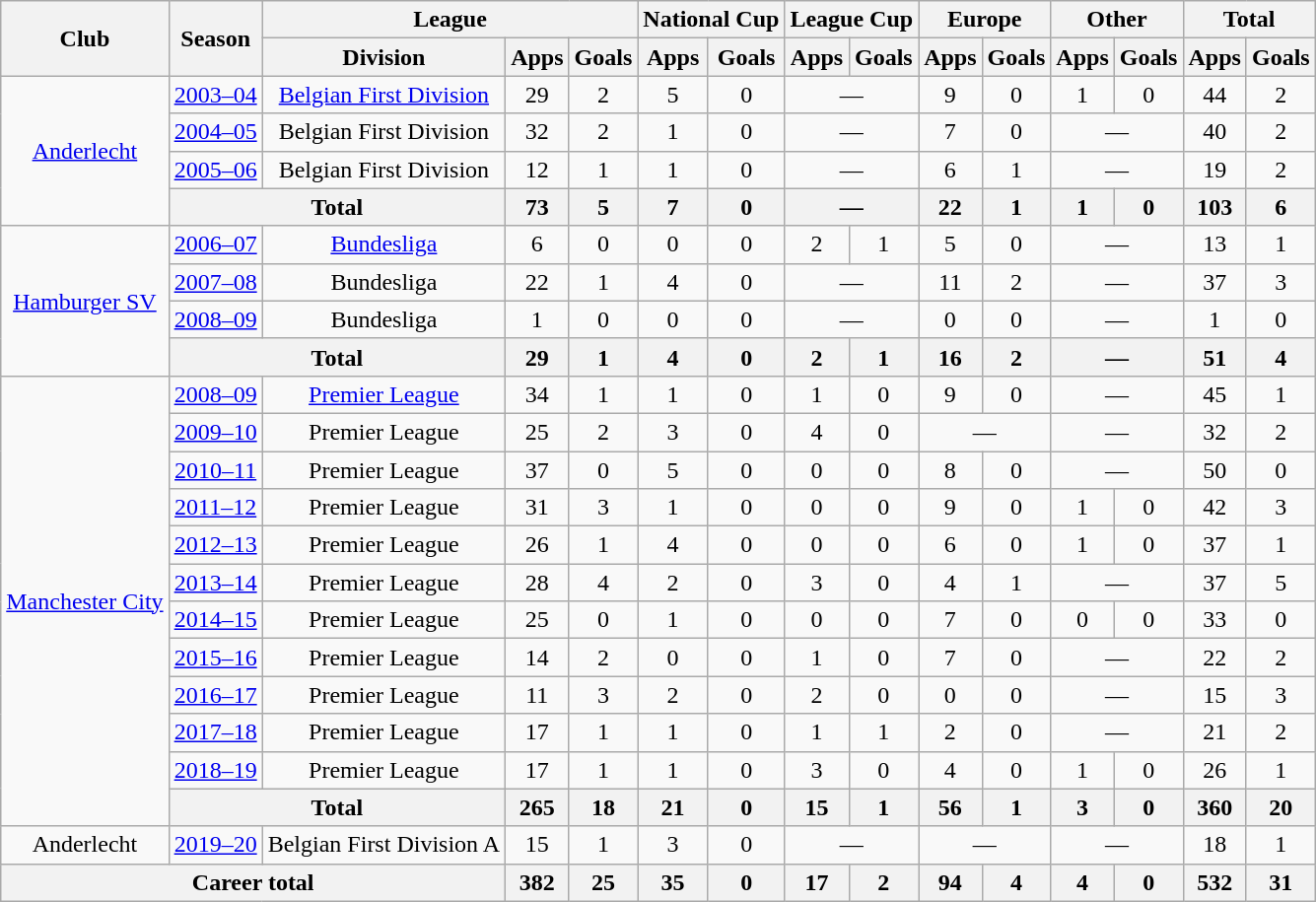<table class="wikitable" style="text-align: center;">
<tr>
<th rowspan="2">Club</th>
<th rowspan="2">Season</th>
<th colspan="3">League</th>
<th colspan="2">National Cup</th>
<th colspan="2">League Cup</th>
<th colspan="2">Europe</th>
<th colspan="2">Other</th>
<th colspan="2">Total</th>
</tr>
<tr>
<th>Division</th>
<th>Apps</th>
<th>Goals</th>
<th>Apps</th>
<th>Goals</th>
<th>Apps</th>
<th>Goals</th>
<th>Apps</th>
<th>Goals</th>
<th>Apps</th>
<th>Goals</th>
<th>Apps</th>
<th>Goals</th>
</tr>
<tr>
<td rowspan="4"><a href='#'>Anderlecht</a></td>
<td><a href='#'>2003–04</a></td>
<td><a href='#'>Belgian First Division</a></td>
<td>29</td>
<td>2</td>
<td>5</td>
<td>0</td>
<td colspan="2">—</td>
<td>9</td>
<td>0</td>
<td>1</td>
<td>0</td>
<td>44</td>
<td>2</td>
</tr>
<tr>
<td><a href='#'>2004–05</a></td>
<td>Belgian First Division</td>
<td>32</td>
<td>2</td>
<td>1</td>
<td>0</td>
<td colspan="2">—</td>
<td>7</td>
<td>0</td>
<td colspan="2">—</td>
<td>40</td>
<td>2</td>
</tr>
<tr>
<td><a href='#'>2005–06</a></td>
<td>Belgian First Division</td>
<td>12</td>
<td>1</td>
<td>1</td>
<td>0</td>
<td colspan="2">—</td>
<td>6</td>
<td>1</td>
<td colspan="2">—</td>
<td>19</td>
<td>2</td>
</tr>
<tr>
<th colspan="2">Total</th>
<th>73</th>
<th>5</th>
<th>7</th>
<th>0</th>
<th colspan="2">—</th>
<th>22</th>
<th>1</th>
<th>1</th>
<th>0</th>
<th>103</th>
<th>6</th>
</tr>
<tr>
<td rowspan="4"><a href='#'>Hamburger SV</a></td>
<td><a href='#'>2006–07</a></td>
<td><a href='#'>Bundesliga</a></td>
<td>6</td>
<td>0</td>
<td>0</td>
<td>0</td>
<td>2</td>
<td>1</td>
<td>5</td>
<td>0</td>
<td colspan="2">—</td>
<td>13</td>
<td>1</td>
</tr>
<tr>
<td><a href='#'>2007–08</a></td>
<td>Bundesliga</td>
<td>22</td>
<td>1</td>
<td>4</td>
<td>0</td>
<td colspan="2">—</td>
<td>11</td>
<td>2</td>
<td colspan="2">—</td>
<td>37</td>
<td>3</td>
</tr>
<tr>
<td><a href='#'>2008–09</a></td>
<td>Bundesliga</td>
<td>1</td>
<td>0</td>
<td>0</td>
<td>0</td>
<td colspan="2">—</td>
<td>0</td>
<td>0</td>
<td colspan="2">—</td>
<td>1</td>
<td>0</td>
</tr>
<tr>
<th colspan="2">Total</th>
<th>29</th>
<th>1</th>
<th>4</th>
<th>0</th>
<th>2</th>
<th>1</th>
<th>16</th>
<th>2</th>
<th colspan="2">—</th>
<th>51</th>
<th>4</th>
</tr>
<tr>
<td rowspan="12"><a href='#'>Manchester City</a></td>
<td><a href='#'>2008–09</a></td>
<td><a href='#'>Premier League</a></td>
<td>34</td>
<td>1</td>
<td>1</td>
<td>0</td>
<td>1</td>
<td>0</td>
<td>9</td>
<td>0</td>
<td colspan="2">—</td>
<td>45</td>
<td>1</td>
</tr>
<tr>
<td><a href='#'>2009–10</a></td>
<td>Premier League</td>
<td>25</td>
<td>2</td>
<td>3</td>
<td>0</td>
<td>4</td>
<td>0</td>
<td colspan="2">—</td>
<td colspan="2">—</td>
<td>32</td>
<td>2</td>
</tr>
<tr>
<td><a href='#'>2010–11</a></td>
<td>Premier League</td>
<td>37</td>
<td>0</td>
<td>5</td>
<td>0</td>
<td>0</td>
<td>0</td>
<td>8</td>
<td>0</td>
<td colspan="2">—</td>
<td>50</td>
<td>0</td>
</tr>
<tr>
<td><a href='#'>2011–12</a></td>
<td>Premier League</td>
<td>31</td>
<td>3</td>
<td>1</td>
<td>0</td>
<td>0</td>
<td>0</td>
<td>9</td>
<td>0</td>
<td>1</td>
<td>0</td>
<td>42</td>
<td>3</td>
</tr>
<tr>
<td><a href='#'>2012–13</a></td>
<td>Premier League</td>
<td>26</td>
<td>1</td>
<td>4</td>
<td>0</td>
<td>0</td>
<td>0</td>
<td>6</td>
<td>0</td>
<td>1</td>
<td>0</td>
<td>37</td>
<td>1</td>
</tr>
<tr>
<td><a href='#'>2013–14</a></td>
<td>Premier League</td>
<td>28</td>
<td>4</td>
<td>2</td>
<td>0</td>
<td>3</td>
<td>0</td>
<td>4</td>
<td>1</td>
<td colspan="2">—</td>
<td>37</td>
<td>5</td>
</tr>
<tr>
<td><a href='#'>2014–15</a></td>
<td>Premier League</td>
<td>25</td>
<td>0</td>
<td>1</td>
<td>0</td>
<td>0</td>
<td>0</td>
<td>7</td>
<td>0</td>
<td>0</td>
<td>0</td>
<td>33</td>
<td>0</td>
</tr>
<tr>
<td><a href='#'>2015–16</a></td>
<td>Premier League</td>
<td>14</td>
<td>2</td>
<td>0</td>
<td>0</td>
<td>1</td>
<td>0</td>
<td>7</td>
<td>0</td>
<td colspan="2">—</td>
<td>22</td>
<td>2</td>
</tr>
<tr>
<td><a href='#'>2016–17</a></td>
<td>Premier League</td>
<td>11</td>
<td>3</td>
<td>2</td>
<td>0</td>
<td>2</td>
<td>0</td>
<td>0</td>
<td>0</td>
<td colspan="2">—</td>
<td>15</td>
<td>3</td>
</tr>
<tr>
<td><a href='#'>2017–18</a></td>
<td>Premier League</td>
<td>17</td>
<td>1</td>
<td>1</td>
<td>0</td>
<td>1</td>
<td>1</td>
<td>2</td>
<td>0</td>
<td colspan="2">—</td>
<td>21</td>
<td>2</td>
</tr>
<tr>
<td><a href='#'>2018–19</a></td>
<td>Premier League</td>
<td>17</td>
<td>1</td>
<td>1</td>
<td>0</td>
<td>3</td>
<td>0</td>
<td>4</td>
<td>0</td>
<td>1</td>
<td>0</td>
<td>26</td>
<td>1</td>
</tr>
<tr>
<th colspan="2">Total</th>
<th>265</th>
<th>18</th>
<th>21</th>
<th>0</th>
<th>15</th>
<th>1</th>
<th>56</th>
<th>1</th>
<th>3</th>
<th>0</th>
<th>360</th>
<th>20</th>
</tr>
<tr>
<td>Anderlecht</td>
<td><a href='#'>2019–20</a></td>
<td>Belgian First Division A</td>
<td>15</td>
<td>1</td>
<td>3</td>
<td>0</td>
<td colspan="2">—</td>
<td colspan="2">—</td>
<td colspan="2">—</td>
<td>18</td>
<td>1</td>
</tr>
<tr>
<th colspan="3">Career total</th>
<th>382</th>
<th>25</th>
<th>35</th>
<th>0</th>
<th>17</th>
<th>2</th>
<th>94</th>
<th>4</th>
<th>4</th>
<th>0</th>
<th>532</th>
<th>31</th>
</tr>
</table>
